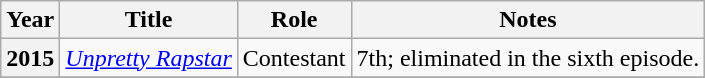<table class="wikitable plainrowheaders sortable" style="margin-right: 0;">
<tr>
<th scope="col">Year</th>
<th scope="col">Title</th>
<th scope="col">Role</th>
<th scope="col" class="unsortable">Notes</th>
</tr>
<tr>
<th scope="row">2015</th>
<td><em><a href='#'>Unpretty Rapstar</a></em></td>
<td>Contestant</td>
<td>7th; eliminated in the sixth episode.</td>
</tr>
<tr>
</tr>
</table>
